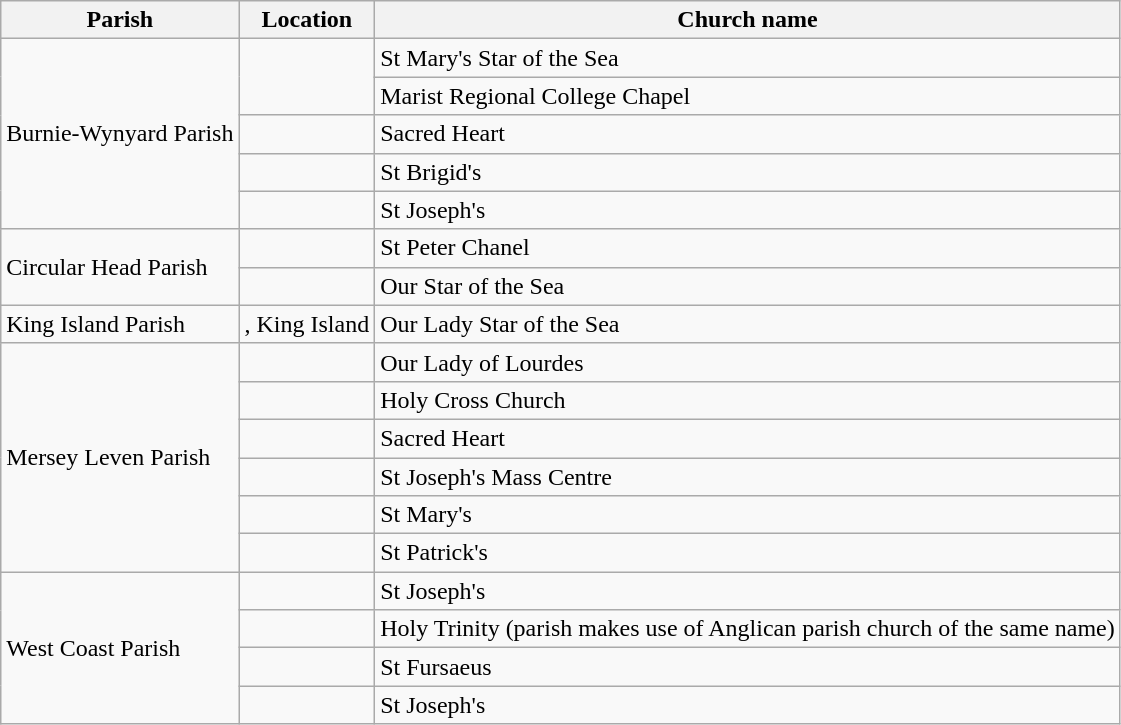<table class="wikitable sortable">
<tr>
<th>Parish</th>
<th>Location</th>
<th>Church name</th>
</tr>
<tr>
<td rowspan=5>Burnie-Wynyard Parish</td>
<td rowspan=2></td>
<td>St Mary's Star of the Sea</td>
</tr>
<tr>
<td>Marist Regional College Chapel</td>
</tr>
<tr>
<td></td>
<td>Sacred Heart</td>
</tr>
<tr>
<td></td>
<td>St Brigid's</td>
</tr>
<tr>
<td></td>
<td>St Joseph's</td>
</tr>
<tr>
<td rowspan=2>Circular Head Parish</td>
<td></td>
<td>St Peter Chanel</td>
</tr>
<tr>
<td></td>
<td>Our Star of the Sea</td>
</tr>
<tr>
<td>King Island Parish</td>
<td>, King Island</td>
<td>Our Lady Star of the Sea</td>
</tr>
<tr>
<td rowspan=6>Mersey Leven Parish</td>
<td></td>
<td>Our Lady of Lourdes</td>
</tr>
<tr>
<td></td>
<td>Holy Cross Church</td>
</tr>
<tr>
<td></td>
<td>Sacred Heart</td>
</tr>
<tr>
<td></td>
<td>St Joseph's Mass Centre</td>
</tr>
<tr>
<td></td>
<td>St Mary's</td>
</tr>
<tr>
<td></td>
<td>St Patrick's</td>
</tr>
<tr>
<td rowspan=4>West Coast Parish</td>
<td></td>
<td>St Joseph's</td>
</tr>
<tr>
<td></td>
<td>Holy Trinity (parish makes use of Anglican parish church of the same name)</td>
</tr>
<tr>
<td></td>
<td>St Fursaeus</td>
</tr>
<tr>
<td></td>
<td>St Joseph's</td>
</tr>
</table>
